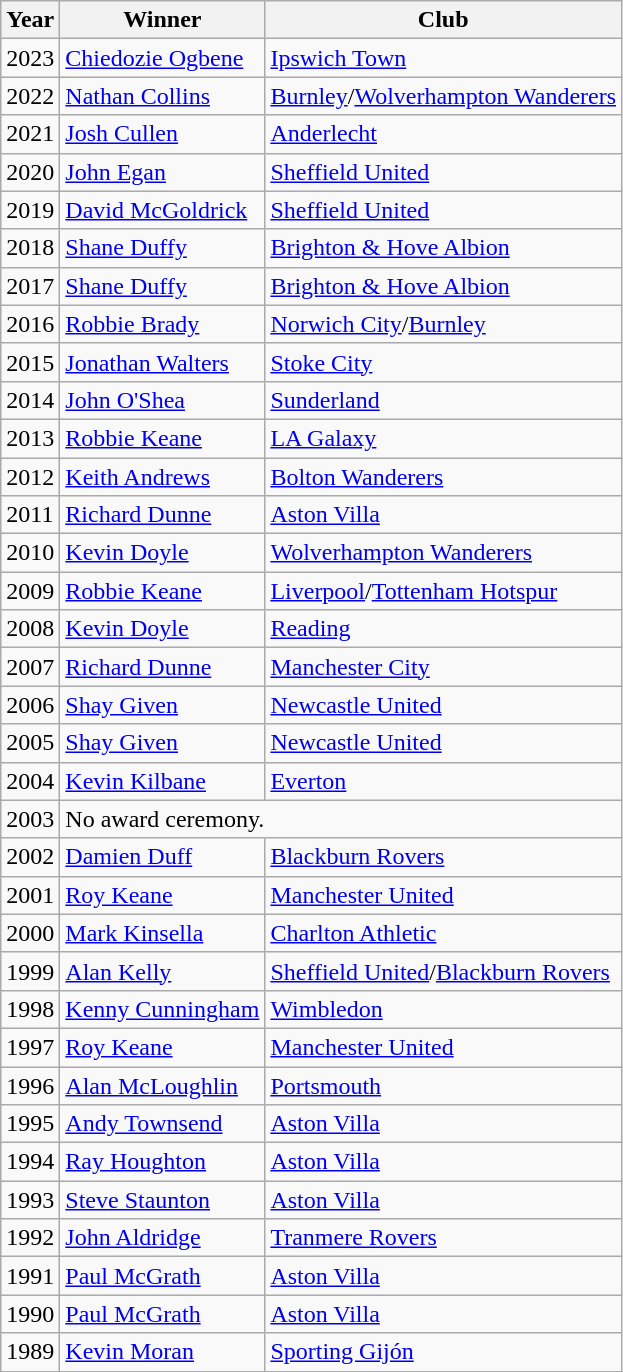<table class="wikitable">
<tr>
<th>Year</th>
<th>Winner</th>
<th>Club</th>
</tr>
<tr>
<td>2023</td>
<td><a href='#'>Chiedozie Ogbene</a></td>
<td><a href='#'>Ipswich Town</a></td>
</tr>
<tr>
<td>2022</td>
<td><a href='#'>Nathan Collins</a></td>
<td><a href='#'>Burnley</a>/<a href='#'>Wolverhampton Wanderers</a></td>
</tr>
<tr>
<td>2021</td>
<td><a href='#'>Josh Cullen</a></td>
<td><a href='#'>Anderlecht</a></td>
</tr>
<tr>
<td>2020</td>
<td><a href='#'>John Egan</a></td>
<td><a href='#'>Sheffield United</a></td>
</tr>
<tr>
<td>2019</td>
<td><a href='#'>David McGoldrick</a></td>
<td><a href='#'>Sheffield United</a></td>
</tr>
<tr>
<td>2018</td>
<td><a href='#'>Shane Duffy</a></td>
<td><a href='#'>Brighton & Hove Albion</a></td>
</tr>
<tr>
<td>2017</td>
<td><a href='#'>Shane Duffy</a></td>
<td><a href='#'>Brighton & Hove Albion</a></td>
</tr>
<tr>
<td>2016</td>
<td><a href='#'>Robbie Brady</a></td>
<td><a href='#'>Norwich City</a>/<a href='#'>Burnley</a></td>
</tr>
<tr>
<td>2015</td>
<td><a href='#'>Jonathan Walters</a></td>
<td><a href='#'>Stoke City</a></td>
</tr>
<tr>
<td>2014</td>
<td><a href='#'>John O'Shea</a></td>
<td><a href='#'>Sunderland</a></td>
</tr>
<tr>
<td>2013</td>
<td><a href='#'>Robbie Keane</a></td>
<td><a href='#'>LA Galaxy</a></td>
</tr>
<tr>
<td>2012</td>
<td><a href='#'>Keith Andrews</a></td>
<td><a href='#'>Bolton Wanderers</a></td>
</tr>
<tr>
<td>2011</td>
<td><a href='#'>Richard Dunne</a></td>
<td><a href='#'>Aston Villa</a></td>
</tr>
<tr>
<td>2010</td>
<td><a href='#'>Kevin Doyle</a></td>
<td><a href='#'>Wolverhampton Wanderers</a></td>
</tr>
<tr>
<td>2009</td>
<td><a href='#'>Robbie Keane</a></td>
<td><a href='#'>Liverpool</a>/<a href='#'>Tottenham Hotspur</a></td>
</tr>
<tr>
<td>2008</td>
<td><a href='#'>Kevin Doyle</a></td>
<td><a href='#'>Reading</a></td>
</tr>
<tr>
<td>2007</td>
<td><a href='#'>Richard Dunne</a></td>
<td><a href='#'>Manchester City</a></td>
</tr>
<tr>
<td>2006</td>
<td><a href='#'>Shay Given</a></td>
<td><a href='#'>Newcastle United</a></td>
</tr>
<tr>
<td>2005</td>
<td><a href='#'>Shay Given</a></td>
<td><a href='#'>Newcastle United</a></td>
</tr>
<tr>
<td>2004</td>
<td><a href='#'>Kevin Kilbane</a></td>
<td><a href='#'>Everton</a></td>
</tr>
<tr>
<td>2003</td>
<td colspan="2">No award ceremony.</td>
</tr>
<tr>
<td>2002</td>
<td><a href='#'>Damien Duff</a></td>
<td><a href='#'>Blackburn Rovers</a></td>
</tr>
<tr>
<td>2001</td>
<td><a href='#'>Roy Keane</a></td>
<td><a href='#'>Manchester United</a></td>
</tr>
<tr>
<td>2000</td>
<td><a href='#'>Mark Kinsella</a></td>
<td><a href='#'>Charlton Athletic</a></td>
</tr>
<tr>
<td>1999</td>
<td><a href='#'>Alan Kelly</a></td>
<td><a href='#'>Sheffield United</a>/<a href='#'>Blackburn Rovers</a></td>
</tr>
<tr>
<td>1998</td>
<td><a href='#'>Kenny Cunningham</a></td>
<td><a href='#'>Wimbledon</a></td>
</tr>
<tr>
<td>1997</td>
<td><a href='#'>Roy Keane</a></td>
<td><a href='#'>Manchester United</a></td>
</tr>
<tr>
<td>1996</td>
<td><a href='#'>Alan McLoughlin</a></td>
<td><a href='#'>Portsmouth</a></td>
</tr>
<tr>
<td>1995</td>
<td><a href='#'>Andy Townsend</a></td>
<td><a href='#'>Aston Villa</a></td>
</tr>
<tr>
<td>1994</td>
<td><a href='#'>Ray Houghton</a></td>
<td><a href='#'>Aston Villa</a></td>
</tr>
<tr>
<td>1993</td>
<td><a href='#'>Steve Staunton</a></td>
<td><a href='#'>Aston Villa</a></td>
</tr>
<tr>
<td>1992</td>
<td><a href='#'>John Aldridge</a></td>
<td><a href='#'>Tranmere Rovers</a></td>
</tr>
<tr>
<td>1991</td>
<td><a href='#'>Paul McGrath</a></td>
<td><a href='#'>Aston Villa</a></td>
</tr>
<tr>
<td>1990</td>
<td><a href='#'>Paul McGrath</a></td>
<td><a href='#'>Aston Villa</a></td>
</tr>
<tr>
<td>1989</td>
<td><a href='#'>Kevin Moran</a></td>
<td><a href='#'>Sporting Gijón</a></td>
</tr>
</table>
